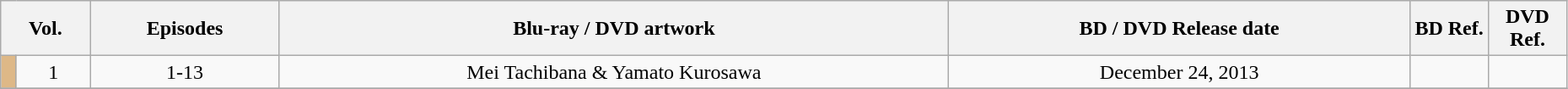<table class="wikitable" style="text-align: center; width: 98%;">
<tr>
<th colspan="2">Vol.</th>
<th>Episodes</th>
<th>Blu-ray / DVD artwork</th>
<th>BD / DVD Release date</th>
<th width="5%">BD Ref.</th>
<th width="5%">DVD Ref.</th>
</tr>
<tr>
<td width="1%" style="background: BurlyWood;"></td>
<td>1</td>
<td>1-13</td>
<td>Mei Tachibana & Yamato Kurosawa</td>
<td>December 24, 2013</td>
<td></td>
<td></td>
</tr>
<tr>
</tr>
</table>
